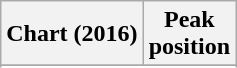<table class="wikitable">
<tr>
<th>Chart (2016)</th>
<th>Peak <br> position</th>
</tr>
<tr>
</tr>
<tr>
</tr>
</table>
